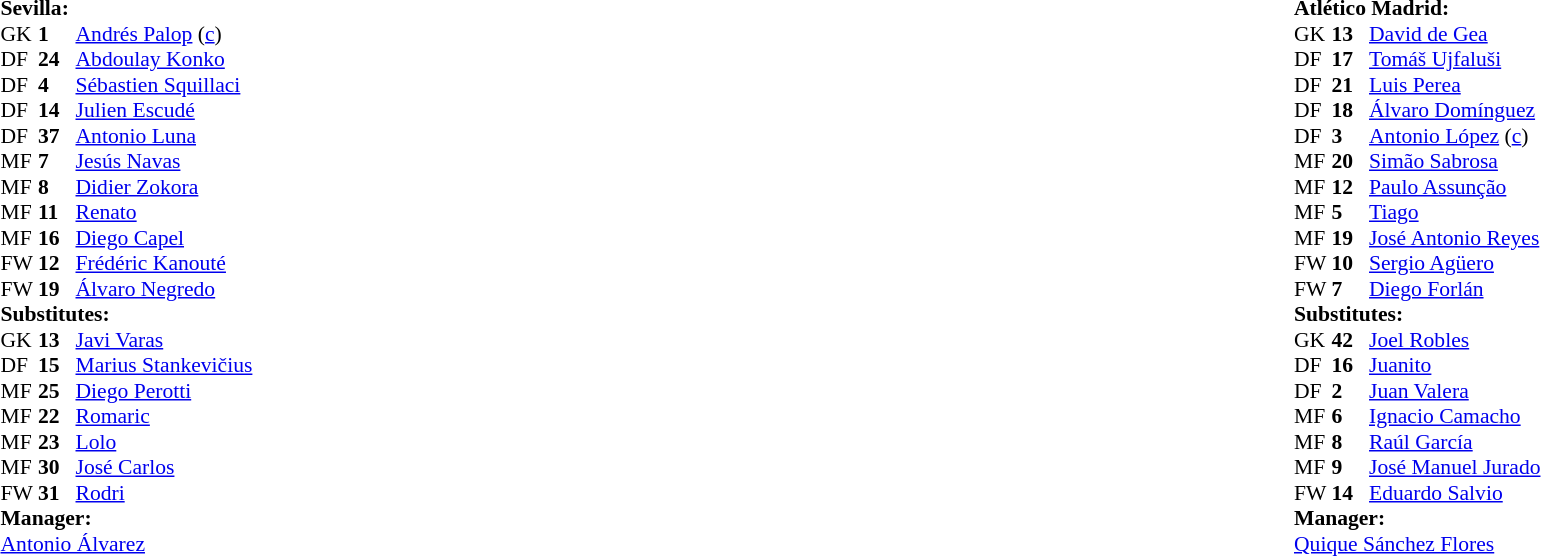<table width="100%">
<tr>
<td valign="top" width="50%"><br><table style="font-size: 90%" cellspacing="0" cellpadding="0">
<tr>
<td colspan="4"><strong>Sevilla:</strong></td>
</tr>
<tr>
<th width=25></th>
<th width=25></th>
</tr>
<tr>
<td>GK</td>
<td><strong>1</strong></td>
<td> <a href='#'>Andrés Palop</a> (<a href='#'>c</a>)</td>
</tr>
<tr>
<td>DF</td>
<td><strong>24</strong></td>
<td> <a href='#'>Abdoulay Konko</a></td>
</tr>
<tr>
<td>DF</td>
<td><strong>4</strong></td>
<td> <a href='#'>Sébastien Squillaci</a></td>
<td></td>
</tr>
<tr>
<td>DF</td>
<td><strong>14</strong></td>
<td> <a href='#'>Julien Escudé</a></td>
</tr>
<tr>
<td>DF</td>
<td><strong>37</strong></td>
<td> <a href='#'>Antonio Luna</a></td>
<td></td>
</tr>
<tr>
<td>MF</td>
<td><strong>7</strong></td>
<td> <a href='#'>Jesús Navas</a></td>
</tr>
<tr>
<td>MF</td>
<td><strong>8</strong></td>
<td> <a href='#'>Didier Zokora</a></td>
</tr>
<tr>
<td>MF</td>
<td><strong>11</strong></td>
<td> <a href='#'>Renato</a></td>
<td></td>
</tr>
<tr>
<td>MF</td>
<td><strong>16</strong></td>
<td> <a href='#'>Diego Capel</a></td>
<td></td>
<td></td>
</tr>
<tr>
<td>FW</td>
<td><strong>12</strong></td>
<td> <a href='#'>Frédéric Kanouté</a></td>
<td></td>
</tr>
<tr>
<td>FW</td>
<td><strong>19</strong></td>
<td> <a href='#'>Álvaro Negredo</a></td>
<td></td>
<td></td>
</tr>
<tr>
</tr>
<tr>
<td colspan=3><strong>Substitutes:</strong></td>
</tr>
<tr>
<td>GK</td>
<td><strong>13</strong></td>
<td> <a href='#'>Javi Varas</a></td>
</tr>
<tr>
<td>DF</td>
<td><strong>15</strong></td>
<td> <a href='#'>Marius Stankevičius</a></td>
</tr>
<tr>
<td>MF</td>
<td><strong>25</strong></td>
<td> <a href='#'>Diego Perotti</a></td>
<td></td>
<td></td>
</tr>
<tr>
<td>MF</td>
<td><strong>22</strong></td>
<td> <a href='#'>Romaric</a></td>
<td></td>
<td></td>
</tr>
<tr>
<td>MF</td>
<td><strong>23</strong></td>
<td> <a href='#'>Lolo</a></td>
</tr>
<tr>
<td>MF</td>
<td><strong>30</strong></td>
<td> <a href='#'>José Carlos</a></td>
</tr>
<tr>
<td>FW</td>
<td><strong>31</strong></td>
<td> <a href='#'>Rodri</a></td>
</tr>
<tr>
<td colspan=3><strong>Manager:</strong></td>
</tr>
<tr>
<td colspan=4> <a href='#'>Antonio Álvarez</a></td>
</tr>
</table>
</td>
<td valign="top" width="50%"><br><table style="font-size: 90%" cellspacing="0" cellpadding="0" align=center>
<tr>
<td colspan="4"><strong>Atlético Madrid:</strong></td>
</tr>
<tr>
<th width=25></th>
<th width=25></th>
</tr>
<tr>
<td>GK</td>
<td><strong>13</strong></td>
<td> <a href='#'>David de Gea</a></td>
</tr>
<tr>
<td>DF</td>
<td><strong>17</strong></td>
<td> <a href='#'>Tomáš Ujfaluši</a></td>
<td></td>
</tr>
<tr>
<td>DF</td>
<td><strong>21</strong></td>
<td> <a href='#'>Luis Perea</a></td>
</tr>
<tr>
<td>DF</td>
<td><strong>18</strong></td>
<td> <a href='#'>Álvaro Domínguez</a></td>
</tr>
<tr>
<td>DF</td>
<td><strong>3</strong></td>
<td> <a href='#'>Antonio López</a> (<a href='#'>c</a>)</td>
</tr>
<tr>
<td>MF</td>
<td><strong>20</strong></td>
<td> <a href='#'>Simão Sabrosa</a></td>
<td></td>
<td></td>
</tr>
<tr>
<td>MF</td>
<td><strong>12</strong></td>
<td> <a href='#'>Paulo Assunção</a></td>
<td></td>
<td></td>
</tr>
<tr>
<td>MF</td>
<td><strong>5</strong></td>
<td> <a href='#'>Tiago</a></td>
</tr>
<tr>
<td>MF</td>
<td><strong>19</strong></td>
<td> <a href='#'>José Antonio Reyes</a></td>
</tr>
<tr>
<td>FW</td>
<td><strong>10</strong></td>
<td> <a href='#'>Sergio Agüero</a></td>
</tr>
<tr>
<td>FW</td>
<td><strong>7</strong></td>
<td> <a href='#'>Diego Forlán</a></td>
</tr>
<tr>
</tr>
<tr>
<td colspan=3><strong>Substitutes:</strong></td>
</tr>
<tr>
<td>GK</td>
<td><strong>42</strong></td>
<td> <a href='#'>Joel Robles</a></td>
</tr>
<tr>
<td>DF</td>
<td><strong>16</strong></td>
<td> <a href='#'>Juanito</a></td>
</tr>
<tr>
<td>DF</td>
<td><strong>2</strong></td>
<td> <a href='#'>Juan Valera</a></td>
</tr>
<tr>
<td>MF</td>
<td><strong>6</strong></td>
<td> <a href='#'>Ignacio Camacho</a></td>
</tr>
<tr>
<td>MF</td>
<td><strong>8</strong></td>
<td> <a href='#'>Raúl García</a></td>
<td></td>
<td></td>
</tr>
<tr>
<td>MF</td>
<td><strong>9</strong></td>
<td> <a href='#'>José Manuel Jurado</a></td>
<td></td>
<td></td>
</tr>
<tr>
<td>FW</td>
<td><strong>14</strong></td>
<td> <a href='#'>Eduardo Salvio</a></td>
</tr>
<tr>
<td colspan=3><strong>Manager:</strong></td>
</tr>
<tr>
<td colspan=4> <a href='#'>Quique Sánchez Flores</a></td>
</tr>
<tr>
</tr>
</table>
</td>
</tr>
</table>
